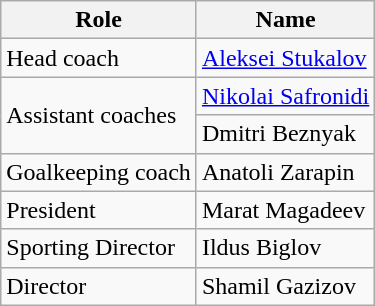<table class="wikitable">
<tr>
<th>Role</th>
<th>Name</th>
</tr>
<tr>
<td>Head coach</td>
<td> <a href='#'>Aleksei Stukalov</a></td>
</tr>
<tr>
<td rowspan=2>Assistant coaches</td>
<td> <a href='#'>Nikolai Safronidi</a></td>
</tr>
<tr>
<td> Dmitri Beznyak</td>
</tr>
<tr>
<td>Goalkeeping coach</td>
<td> Anatoli Zarapin</td>
</tr>
<tr>
<td>President</td>
<td> Marat Magadeev</td>
</tr>
<tr>
<td>Sporting Director</td>
<td> Ildus Biglov</td>
</tr>
<tr>
<td>Director</td>
<td> Shamil Gazizov</td>
</tr>
</table>
